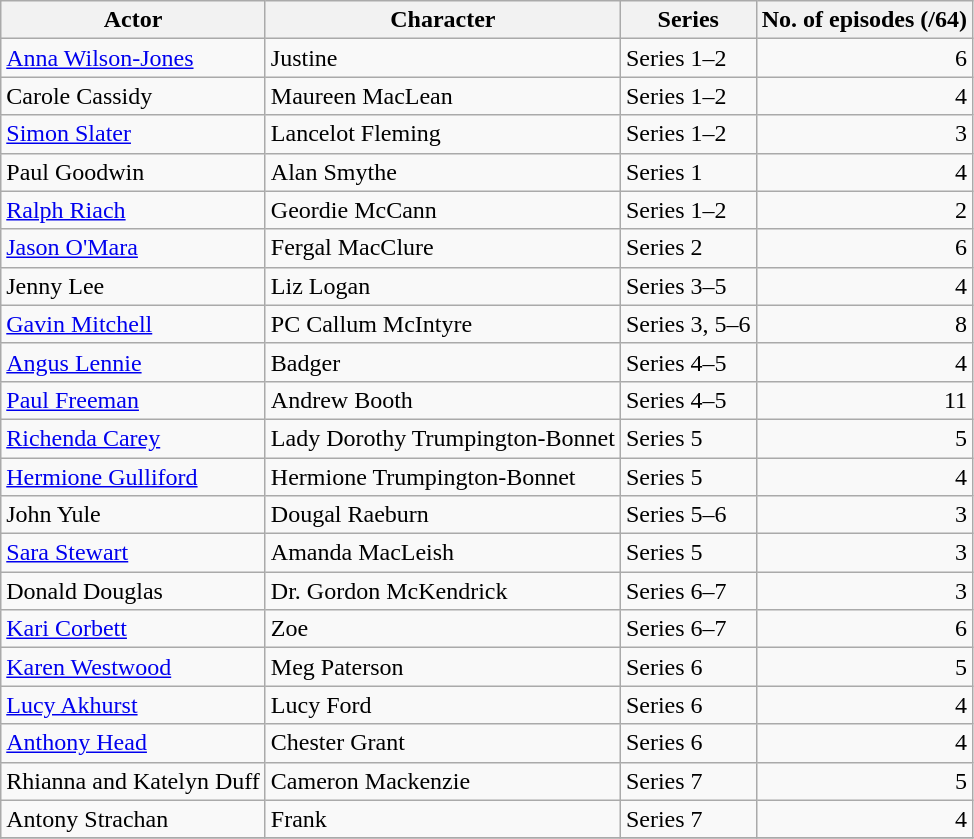<table class="wikitable">
<tr>
<th>Actor</th>
<th>Character</th>
<th>Series</th>
<th>No. of episodes (/64)</th>
</tr>
<tr>
<td><a href='#'>Anna Wilson-Jones</a></td>
<td>Justine</td>
<td>Series 1–2</td>
<td align="right">6</td>
</tr>
<tr>
<td>Carole Cassidy</td>
<td>Maureen MacLean</td>
<td>Series 1–2</td>
<td align="right">4</td>
</tr>
<tr>
<td><a href='#'>Simon Slater</a></td>
<td>Lancelot Fleming</td>
<td>Series 1–2</td>
<td align="right">3</td>
</tr>
<tr>
<td>Paul Goodwin</td>
<td>Alan Smythe</td>
<td>Series 1</td>
<td align="right">4</td>
</tr>
<tr>
<td><a href='#'>Ralph Riach</a></td>
<td>Geordie McCann</td>
<td>Series 1–2</td>
<td align="right">2</td>
</tr>
<tr>
<td><a href='#'>Jason O'Mara</a></td>
<td>Fergal MacClure</td>
<td>Series 2</td>
<td align="right">6</td>
</tr>
<tr>
<td>Jenny Lee</td>
<td>Liz Logan</td>
<td>Series 3–5</td>
<td align="right">4</td>
</tr>
<tr>
<td><a href='#'>Gavin Mitchell</a></td>
<td>PC Callum McIntyre</td>
<td>Series 3, 5–6</td>
<td align="right">8</td>
</tr>
<tr>
<td><a href='#'>Angus Lennie</a></td>
<td>Badger</td>
<td>Series 4–5</td>
<td align="right">4</td>
</tr>
<tr>
<td><a href='#'>Paul Freeman</a></td>
<td>Andrew Booth</td>
<td>Series 4–5</td>
<td align="right">11</td>
</tr>
<tr>
<td><a href='#'>Richenda Carey</a></td>
<td>Lady Dorothy Trumpington-Bonnet</td>
<td>Series 5</td>
<td align="right">5</td>
</tr>
<tr>
<td><a href='#'>Hermione Gulliford</a></td>
<td>Hermione Trumpington-Bonnet</td>
<td>Series 5</td>
<td align="right">4</td>
</tr>
<tr>
<td>John Yule</td>
<td>Dougal Raeburn</td>
<td>Series 5–6</td>
<td align="right">3</td>
</tr>
<tr>
<td><a href='#'>Sara Stewart</a></td>
<td>Amanda MacLeish</td>
<td>Series 5</td>
<td align="right">3</td>
</tr>
<tr>
<td>Donald Douglas</td>
<td>Dr. Gordon McKendrick</td>
<td>Series 6–7</td>
<td align="right">3</td>
</tr>
<tr>
<td><a href='#'>Kari Corbett</a></td>
<td>Zoe</td>
<td>Series 6–7</td>
<td align="right">6</td>
</tr>
<tr>
<td><a href='#'>Karen Westwood</a></td>
<td>Meg Paterson</td>
<td>Series 6</td>
<td align="right">5</td>
</tr>
<tr>
<td><a href='#'>Lucy Akhurst</a></td>
<td>Lucy Ford</td>
<td>Series 6</td>
<td align="right">4</td>
</tr>
<tr>
<td><a href='#'>Anthony Head</a></td>
<td>Chester Grant</td>
<td>Series 6</td>
<td align="right">4</td>
</tr>
<tr>
<td>Rhianna and Katelyn Duff</td>
<td>Cameron Mackenzie</td>
<td>Series 7</td>
<td align="right">5</td>
</tr>
<tr>
<td>Antony Strachan</td>
<td>Frank</td>
<td>Series 7</td>
<td align="right">4</td>
</tr>
<tr>
</tr>
</table>
